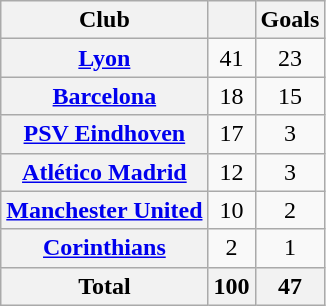<table class="wikitable plainrowheaders sortable" style="text-align: center;">
<tr>
<th scope="col">Club</th>
<th scope="col"></th>
<th scope="col">Goals</th>
</tr>
<tr>
<th scope="row"> <a href='#'>Lyon</a></th>
<td>41</td>
<td>23</td>
</tr>
<tr>
<th scope="row"> <a href='#'>Barcelona</a></th>
<td>18</td>
<td>15</td>
</tr>
<tr>
<th scope="row"> <a href='#'>PSV Eindhoven</a></th>
<td>17</td>
<td>3</td>
</tr>
<tr>
<th scope="row"> <a href='#'>Atlético Madrid</a></th>
<td>12</td>
<td>3</td>
</tr>
<tr>
<th scope="row"> <a href='#'>Manchester United</a></th>
<td>10</td>
<td>2</td>
</tr>
<tr>
<th scope="row"> <a href='#'>Corinthians</a></th>
<td>2</td>
<td>1</td>
</tr>
<tr class="sortbottom">
<th>Total</th>
<th>100</th>
<th>47</th>
</tr>
</table>
